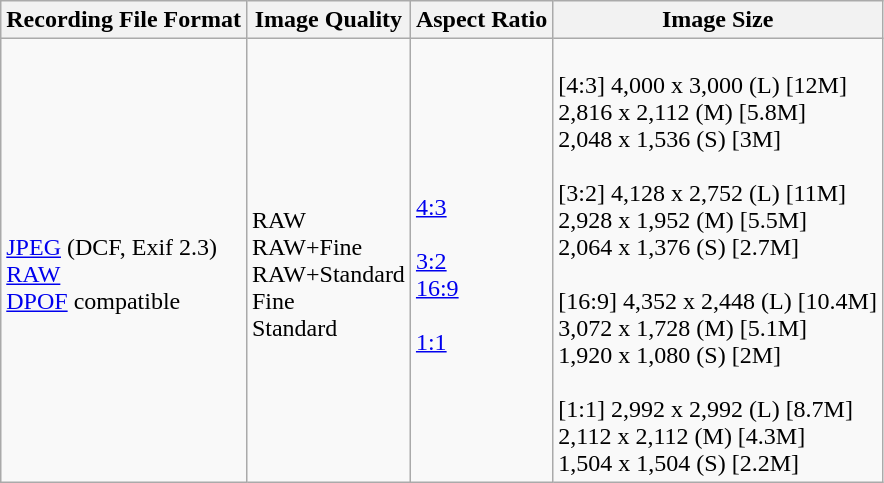<table class="wikitable plainlinks" border="1">
<tr>
<th>Recording File Format</th>
<th>Image Quality</th>
<th>Aspect Ratio</th>
<th>Image Size</th>
</tr>
<tr>
<td><br><a href='#'>JPEG</a> (DCF, Exif 2.3)<br>
<a href='#'>RAW</a><br>
<a href='#'>DPOF</a> compatible</td>
<td><br>RAW<br>
RAW+Fine<br>
RAW+Standard<br>
Fine<br>
Standard</td>
<td><br><a href='#'>4:3</a><br><br>
<a href='#'>3:2</a><br><a href='#'>16:9</a><br><br>
<a href='#'>1:1</a></td>
<td><br>[4:3] 4,000 x 3,000 (L) [12M]<br>
2,816 x 2,112 (M) [5.8M]<br>
2,048 x 1,536 (S) [3M]<br>
<br>
[3:2] 4,128 x 2,752 (L) [11M]<br>
2,928 x 1,952 (M) [5.5M]<br>
2,064 x 1,376 (S) [2.7M]<br>
<br>
[16:9] 4,352 x 2,448 (L) [10.4M]<br>
3,072 x 1,728 (M) [5.1M]<br>
1,920 x 1,080 (S) [2M]<br>
<br>
[1:1] 2,992 x 2,992 (L) [8.7M]<br>
2,112 x 2,112 (M) [4.3M]<br>
1,504 x 1,504 (S) [2.2M]</td>
</tr>
</table>
